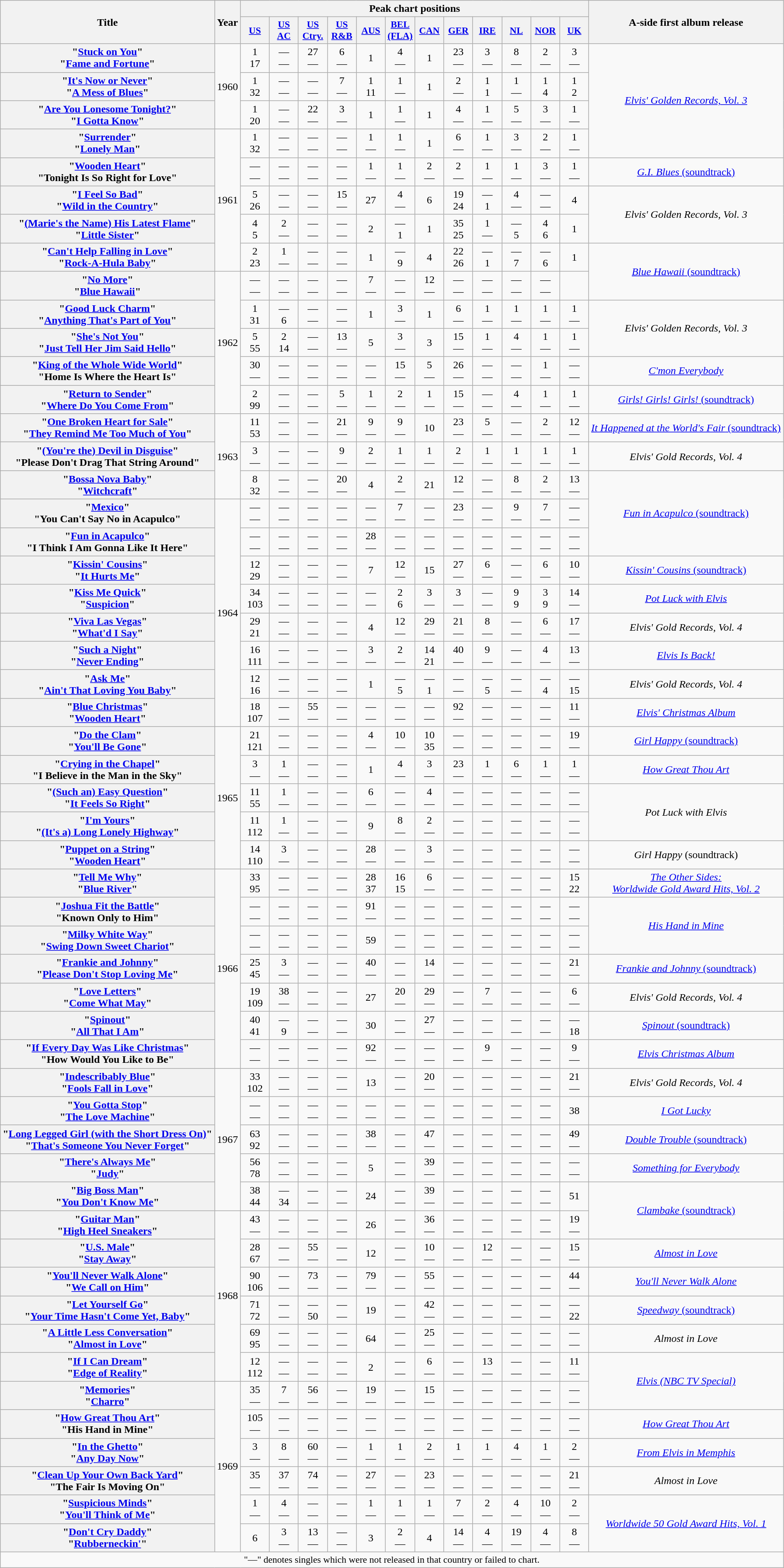<table class="wikitable plainrowheaders" style="text-align:center;">
<tr>
<th rowspan="2">Title<br></th>
<th rowspan="2">Year</th>
<th colspan="12">Peak chart positions</th>
<th rowspan="2">A-side first album release</th>
</tr>
<tr>
<th scope="col" style="width:2.6em;font-size:90%;"><a href='#'>US</a><br></th>
<th scope="col" style="width:2.6em;font-size:90%;"><a href='#'>US<br>AC</a><br></th>
<th scope="col" style="width:2.6em;font-size:90%;"><a href='#'>US<br>Ctry.</a><br></th>
<th scope="col" style="width:2.6em;font-size:90%;"><a href='#'>US<br>R&B</a><br></th>
<th scope="col" style="width:2.6em;font-size:90%;"><a href='#'>AUS</a><br></th>
<th scope="col" style="width:2.6em;font-size:90%;"><a href='#'>BEL<br>(FLA)</a><br></th>
<th scope="col" style="width:2.6em;font-size:90%;"><a href='#'>CAN</a><br></th>
<th scope="col" style="width:2.6em;font-size:90%;"><a href='#'>GER</a><br></th>
<th scope="col" style="width:2.6em;font-size:90%;"><a href='#'>IRE</a><br></th>
<th scope="col" style="width:2.6em;font-size:90%;"><a href='#'>NL</a><br></th>
<th scope="col" style="width:2.6em;font-size:90%;"><a href='#'>NOR</a><br></th>
<th scope="col" style="width:2.6em;font-size:90%;"><a href='#'>UK</a><br></th>
</tr>
<tr>
<th scope="row">"<a href='#'>Stuck on You</a>"<br>"<a href='#'>Fame and Fortune</a>"</th>
<td rowspan="3">1960</td>
<td>1<br>17</td>
<td>—<br>—</td>
<td>27<br>—</td>
<td>6<br>—</td>
<td>1</td>
<td>4<br>—</td>
<td>1</td>
<td>23<br>—</td>
<td>3<br>—</td>
<td>8<br>—</td>
<td>2<br>—</td>
<td>3<br>—</td>
<td rowspan="4"><em><a href='#'>Elvis' Golden Records, Vol. 3</a></em></td>
</tr>
<tr>
<th scope="row">"<a href='#'>It's Now or Never</a>"<br>"<a href='#'>A Mess of Blues</a>"</th>
<td>1<br>32</td>
<td>—<br>—</td>
<td>—<br>—</td>
<td>7<br>—</td>
<td>1<br>11</td>
<td>1<br>—</td>
<td>1</td>
<td>2<br>—</td>
<td>1<br>1</td>
<td>1<br>—</td>
<td>1<br>4</td>
<td>1<br>2</td>
</tr>
<tr>
<th scope="row">"<a href='#'>Are You Lonesome Tonight?</a>"<br>"<a href='#'>I Gotta Know</a>"</th>
<td>1<br>20</td>
<td>—<br>—</td>
<td>22<br>—</td>
<td>3<br>—</td>
<td>1</td>
<td>1<br>—</td>
<td>1</td>
<td>4<br>—</td>
<td>1<br>—</td>
<td>5<br>—</td>
<td>3<br>—</td>
<td>1<br>—</td>
</tr>
<tr>
<th scope="row">"<a href='#'>Surrender</a>"<br>"<a href='#'>Lonely Man</a>"</th>
<td rowspan="5">1961</td>
<td>1<br>32</td>
<td>—<br>—</td>
<td>—<br>—</td>
<td>—<br>—</td>
<td>1<br>—</td>
<td>1<br>—</td>
<td>1</td>
<td>6<br>—</td>
<td>1<br>—</td>
<td>3<br>—</td>
<td>2<br>—</td>
<td>1<br>—</td>
</tr>
<tr>
<th scope="row">"<a href='#'>Wooden Heart</a>"<br>"Tonight Is So Right for Love"</th>
<td>—<br>—</td>
<td>—<br>—</td>
<td>—<br>—</td>
<td>—<br>—</td>
<td>1<br>—</td>
<td>1<br>—</td>
<td>2<br>—</td>
<td>2<br>—</td>
<td>1<br>—</td>
<td>1<br>—</td>
<td>3<br>—</td>
<td>1<br>—</td>
<td><a href='#'><em>G.I. Blues</em> (soundtrack)</a></td>
</tr>
<tr>
<th scope="row">"<a href='#'>I Feel So Bad</a>"<br>"<a href='#'>Wild in the Country</a>"</th>
<td>5<br>26</td>
<td>—<br>—</td>
<td>—<br>—</td>
<td>15<br>—</td>
<td>27</td>
<td>4<br>—</td>
<td>6</td>
<td>19<br>24</td>
<td>—<br>1</td>
<td>4<br>—</td>
<td>—<br>—</td>
<td>4</td>
<td rowspan="2"><em>Elvis' Golden Records, Vol. 3</em></td>
</tr>
<tr>
<th scope="row">"<a href='#'>(Marie's the Name) His Latest Flame</a>"<br>"<a href='#'>Little Sister</a>"</th>
<td>4<br>5</td>
<td>2<br>—</td>
<td>—<br>—</td>
<td>—<br>—</td>
<td>2</td>
<td>—<br>1</td>
<td>1</td>
<td>35<br>25</td>
<td>1<br>—</td>
<td>—<br>5</td>
<td>4<br>6</td>
<td>1</td>
</tr>
<tr>
<th scope="row">"<a href='#'>Can't Help Falling in Love</a>"<br>"<a href='#'>Rock-A-Hula Baby</a>"</th>
<td>2<br>23</td>
<td>1<br>—</td>
<td>—<br>—</td>
<td>—<br>—</td>
<td>1</td>
<td>—<br>9</td>
<td>4</td>
<td>22<br>26</td>
<td>—<br>1</td>
<td>—<br>7</td>
<td>—<br>6</td>
<td>1</td>
<td rowspan="2"><a href='#'><em>Blue Hawaii</em> (soundtrack)</a></td>
</tr>
<tr>
<th scope="row">"<a href='#'>No More</a>"<br>"<a href='#'>Blue Hawaii</a>"</th>
<td rowspan="5">1962</td>
<td>—<br>—</td>
<td>—<br>—</td>
<td>—<br>—</td>
<td>—<br>—</td>
<td>7<br>—</td>
<td>—<br>—</td>
<td>12<br>—</td>
<td>—<br>—</td>
<td>—<br>—</td>
<td>—<br>—</td>
<td>—<br>—</td>
</tr>
<tr>
<th scope="row">"<a href='#'>Good Luck Charm</a>"<br>"<a href='#'>Anything That's Part of You</a>"</th>
<td>1<br>31</td>
<td>—<br>6</td>
<td>—<br>—</td>
<td>—<br>—</td>
<td>1</td>
<td>3<br>—</td>
<td>1</td>
<td>6<br>—</td>
<td>1<br>—</td>
<td>1<br>—</td>
<td>1<br>—</td>
<td>1<br>—</td>
<td rowspan="2"><em>Elvis' Golden Records, Vol. 3</em></td>
</tr>
<tr>
<th scope="row">"<a href='#'>She's Not You</a>"<br>"<a href='#'>Just Tell Her Jim Said Hello</a>"</th>
<td>5<br>55</td>
<td>2<br>14</td>
<td>—<br>—</td>
<td>13<br>—</td>
<td>5</td>
<td>3<br>—</td>
<td>3</td>
<td>15<br>—</td>
<td>1<br>—</td>
<td>4<br>—</td>
<td>1<br>—</td>
<td>1<br>—</td>
</tr>
<tr>
<th scope="row">"<a href='#'>King of the Whole Wide World</a>"<br>"Home Is Where the Heart Is"</th>
<td>30<br>—</td>
<td>—<br>—</td>
<td>—<br>—</td>
<td>—<br>—</td>
<td>—<br>—</td>
<td>15<br>—</td>
<td>5<br>—</td>
<td>26<br>—</td>
<td>—<br>—</td>
<td>—<br>—</td>
<td>1<br>—</td>
<td>—<br>—</td>
<td><em><a href='#'>C'mon Everybody</a></em></td>
</tr>
<tr>
<th scope="row">"<a href='#'>Return to Sender</a>"<br>"<a href='#'>Where Do You Come From</a>"</th>
<td>2<br>99</td>
<td>—<br>—</td>
<td>—<br>—</td>
<td>5<br>—</td>
<td>1<br>—</td>
<td>2<br>—</td>
<td>1<br>—</td>
<td>15<br>—</td>
<td>—<br>—</td>
<td>4<br>—</td>
<td>1<br>—</td>
<td>1<br>—</td>
<td><a href='#'><em>Girls! Girls! Girls!</em> (soundtrack)</a></td>
</tr>
<tr>
<th scope="row">"<a href='#'>One Broken Heart for Sale</a>"<br>"<a href='#'>They Remind Me Too Much of You</a>"</th>
<td rowspan="3">1963</td>
<td>11<br>53</td>
<td>—<br>—</td>
<td>—<br>—</td>
<td>21<br>—</td>
<td>9<br>—</td>
<td>9<br>—</td>
<td>10</td>
<td>23<br>—</td>
<td>5<br>—</td>
<td>—<br>—</td>
<td>2<br>—</td>
<td>12<br>—</td>
<td><a href='#'><em>It Happened at the World's Fair</em> (soundtrack)</a></td>
</tr>
<tr>
<th scope="row">"<a href='#'>(You're the) Devil in Disguise</a>"<br>"Please Don't Drag That String Around"</th>
<td>3<br>—</td>
<td>—<br>—</td>
<td>—<br>—</td>
<td>9<br>—</td>
<td>2<br>—</td>
<td>1<br>—</td>
<td>1<br>—</td>
<td>2<br>—</td>
<td>1<br>—</td>
<td>1<br>—</td>
<td>1<br>—</td>
<td>1<br>—</td>
<td><em>Elvis' Gold Records, Vol. 4</em></td>
</tr>
<tr>
<th scope="row">"<a href='#'>Bossa Nova Baby</a>"<br>"<a href='#'>Witchcraft</a>"</th>
<td>8<br>32</td>
<td>—<br>—</td>
<td>—<br>—</td>
<td>20<br>—</td>
<td>4</td>
<td>2<br>—</td>
<td>21</td>
<td>12<br>—</td>
<td>—<br>—</td>
<td>8<br>—</td>
<td>2<br>—</td>
<td>13<br>—</td>
<td rowspan="3"><a href='#'><em>Fun in Acapulco</em> (soundtrack)</a></td>
</tr>
<tr>
<th scope="row">"<a href='#'>Mexico</a>"<br>"You Can't Say No in Acapulco"</th>
<td rowspan="8">1964</td>
<td>—<br>—</td>
<td>—<br>—</td>
<td>—<br>—</td>
<td>—<br>—</td>
<td>—<br>—</td>
<td>7<br>—</td>
<td>—<br>—</td>
<td>23<br>—</td>
<td>—<br>—</td>
<td>9<br>—</td>
<td>7<br>—</td>
<td>—<br>—</td>
</tr>
<tr>
<th scope="row">"<a href='#'>Fun in Acapulco</a>"<br>"I Think I Am Gonna Like It Here"</th>
<td>—<br>—</td>
<td>—<br>—</td>
<td>—<br>—</td>
<td>—<br>—</td>
<td>28<br>—</td>
<td>—<br>—</td>
<td>—<br>—</td>
<td>—<br>—</td>
<td>—<br>—</td>
<td>—<br>—</td>
<td>—<br>—</td>
<td>—<br>—</td>
</tr>
<tr>
<th scope="row">"<a href='#'>Kissin' Cousins</a>"<br>"<a href='#'>It Hurts Me</a>"</th>
<td>12<br>29</td>
<td>—<br>—</td>
<td>—<br>—</td>
<td>—<br>—</td>
<td>7</td>
<td>12<br>—</td>
<td>15</td>
<td>27<br>—</td>
<td>6<br>—</td>
<td>—<br>—</td>
<td>6<br>—</td>
<td>10<br>—</td>
<td><a href='#'><em>Kissin' Cousins</em> (soundtrack)</a></td>
</tr>
<tr>
<th scope="row">"<a href='#'>Kiss Me Quick</a>"<br>"<a href='#'>Suspicion</a>"</th>
<td>34<br>103</td>
<td>—<br>—</td>
<td>—<br>—</td>
<td>—<br>—</td>
<td>—<br>—</td>
<td>2<br>6</td>
<td>3<br>—</td>
<td>3<br>—</td>
<td>—<br>—</td>
<td>9<br>9</td>
<td>3<br>9</td>
<td>14<br>—</td>
<td><em><a href='#'>Pot Luck with Elvis</a></em></td>
</tr>
<tr>
<th scope="row">"<a href='#'>Viva Las Vegas</a>"<br>"<a href='#'>What'd I Say</a>"</th>
<td>29<br>21</td>
<td>—<br>—</td>
<td>—<br>—</td>
<td>—<br>—</td>
<td>4</td>
<td>12<br>—</td>
<td>29<br>—</td>
<td>21<br>—</td>
<td>8<br>—</td>
<td>—<br>—</td>
<td>6<br>—</td>
<td>17<br>—</td>
<td><em>Elvis' Gold Records, Vol. 4</em></td>
</tr>
<tr>
<th scope="row">"<a href='#'>Such a Night</a>"<br>"<a href='#'>Never Ending</a>"</th>
<td>16<br>111</td>
<td>—<br>—</td>
<td>—<br>—</td>
<td>—<br>—</td>
<td>3<br>—</td>
<td>2<br>—</td>
<td>14<br>21</td>
<td>40<br>—</td>
<td>9<br>—</td>
<td>—<br>—</td>
<td>4<br>—</td>
<td>13<br>—</td>
<td><em><a href='#'>Elvis Is Back!</a></em></td>
</tr>
<tr>
<th scope="row">"<a href='#'>Ask Me</a>"<br>"<a href='#'>Ain't That Loving You Baby</a>"</th>
<td>12<br>16</td>
<td>—<br>—</td>
<td>—<br>—</td>
<td>—<br>—</td>
<td>1</td>
<td>—<br>5</td>
<td>—<br>1</td>
<td>—<br>—</td>
<td>—<br>5</td>
<td>—<br>—</td>
<td>—<br>4</td>
<td>—<br>15</td>
<td><em>Elvis' Gold Records, Vol. 4</em></td>
</tr>
<tr>
<th scope="row">"<a href='#'>Blue Christmas</a>"<br>"<a href='#'>Wooden Heart</a>"</th>
<td>18<br>107</td>
<td>—<br>—</td>
<td>55<br>—</td>
<td>—<br>—</td>
<td>—<br>—</td>
<td>—<br>—</td>
<td>—<br>—</td>
<td>92<br>—</td>
<td>—<br>—</td>
<td>—<br>—</td>
<td>—<br>—</td>
<td>11<br>—</td>
<td><em><a href='#'>Elvis' Christmas Album</a></em></td>
</tr>
<tr>
<th scope="row">"<a href='#'>Do the Clam</a>"<br>"<a href='#'>You'll Be Gone</a>"</th>
<td rowspan="5">1965</td>
<td>21<br>121</td>
<td>—<br>—</td>
<td>—<br>—</td>
<td>—<br>—</td>
<td>4<br>—</td>
<td>10<br>—</td>
<td>10<br>35</td>
<td>—<br>—</td>
<td>—<br>—</td>
<td>—<br>—</td>
<td>—<br>—</td>
<td>19<br>—</td>
<td><a href='#'><em>Girl Happy</em> (soundtrack)</a></td>
</tr>
<tr>
<th scope="row">"<a href='#'>Crying in the Chapel</a>"<br>"I Believe in the Man in the Sky"</th>
<td>3<br>—</td>
<td>1<br>—</td>
<td>—<br>—</td>
<td>—<br>—</td>
<td>1</td>
<td>4<br>—</td>
<td>3<br>—</td>
<td>23<br>—</td>
<td>1<br>—</td>
<td>6<br>—</td>
<td>1<br>—</td>
<td>1<br>—</td>
<td><em><a href='#'>How Great Thou Art</a></em></td>
</tr>
<tr>
<th scope="row">"<a href='#'>(Such an) Easy Question</a>"<br>"<a href='#'>It Feels So Right</a>"</th>
<td>11<br>55</td>
<td>1<br>—</td>
<td>—<br>—</td>
<td>—<br>—</td>
<td>6<br>—</td>
<td>—<br>—</td>
<td>4<br>—</td>
<td>—<br>—</td>
<td>—<br>—</td>
<td>—<br>—</td>
<td>—<br>—</td>
<td>—<br>—</td>
<td rowspan="2"><em>Pot Luck with Elvis</em></td>
</tr>
<tr>
<th scope="row">"<a href='#'>I'm Yours</a>"<br>"<a href='#'>(It's a) Long Lonely Highway</a>"</th>
<td>11<br>112</td>
<td>1<br>—</td>
<td>—<br>—</td>
<td>—<br>—</td>
<td>9</td>
<td>8<br>—</td>
<td>2<br>—</td>
<td>—<br>—</td>
<td>—<br>—</td>
<td>—<br>—</td>
<td>—<br>—</td>
<td>—<br>—</td>
</tr>
<tr>
<th scope="row">"<a href='#'>Puppet on a String</a>"<br>"<a href='#'>Wooden Heart</a>"</th>
<td>14<br>110</td>
<td>3<br>—</td>
<td>—<br>—</td>
<td>—<br>—</td>
<td>28<br>—</td>
<td>—<br>—</td>
<td>3<br>—</td>
<td>—<br>—</td>
<td>—<br>—</td>
<td>—<br>—</td>
<td>—<br>—</td>
<td>—<br>—</td>
<td><em>Girl Happy</em> (soundtrack)</td>
</tr>
<tr>
<th scope="row">"<a href='#'>Tell Me Why</a>"<br>"<a href='#'>Blue River</a>"</th>
<td rowspan="7">1966</td>
<td>33<br>95</td>
<td>—<br>—</td>
<td>—<br>—</td>
<td>—<br>—</td>
<td>28<br>37</td>
<td>16<br>15</td>
<td>6<br>—</td>
<td>—<br>—</td>
<td>—<br>—</td>
<td>—<br>—</td>
<td>—<br>—</td>
<td>15<br>22</td>
<td><em><a href='#'>The Other Sides:<br>Worldwide Gold Award Hits, Vol. 2</a></em></td>
</tr>
<tr>
<th scope="row">"<a href='#'>Joshua Fit the Battle</a>"<br>"Known Only to Him"</th>
<td>—<br>—</td>
<td>—<br>—</td>
<td>—<br>—</td>
<td>—<br>—</td>
<td>91<br>—</td>
<td>—<br>—</td>
<td>—<br>—</td>
<td>—<br>—</td>
<td>—<br>—</td>
<td>—<br>—</td>
<td>—<br>—</td>
<td>—<br>—</td>
<td rowspan="2"><em><a href='#'>His Hand in Mine</a></em></td>
</tr>
<tr>
<th scope="row">"<a href='#'>Milky White Way</a>"<br>"<a href='#'>Swing Down Sweet Chariot</a>"</th>
<td>—<br>—</td>
<td>—<br>—</td>
<td>—<br>—</td>
<td>—<br>—</td>
<td>59</td>
<td>—<br>—</td>
<td>—<br>—</td>
<td>—<br>—</td>
<td>—<br>—</td>
<td>—<br>—</td>
<td>—<br>—</td>
<td>—<br>—</td>
</tr>
<tr>
<th scope="row">"<a href='#'>Frankie and Johnny</a>"<br>"<a href='#'>Please Don't Stop Loving Me</a>"</th>
<td>25<br>45</td>
<td>3<br>—</td>
<td>—<br>—</td>
<td>—<br>—</td>
<td>40<br>—</td>
<td>—<br>—</td>
<td>14<br>—</td>
<td>—<br>—</td>
<td>—<br>—</td>
<td>—<br>—</td>
<td>—<br>—</td>
<td>21<br>—</td>
<td><a href='#'><em>Frankie and Johnny</em> (soundtrack)</a></td>
</tr>
<tr>
<th scope="row">"<a href='#'>Love Letters</a>"<br>"<a href='#'>Come What May</a>"</th>
<td>19<br>109</td>
<td>38<br>—</td>
<td>—<br>—</td>
<td>—<br>—</td>
<td>27</td>
<td>20<br>—</td>
<td>29<br>—</td>
<td>—<br>—</td>
<td>7<br>—</td>
<td>—<br>—</td>
<td>—<br>—</td>
<td>6<br>—</td>
<td><em>Elvis' Gold Records, Vol. 4</em></td>
</tr>
<tr>
<th scope="row">"<a href='#'>Spinout</a>"<br>"<a href='#'>All That I Am</a>"</th>
<td>40<br>41</td>
<td>—<br>9</td>
<td>—<br>—</td>
<td>—<br>—</td>
<td>30</td>
<td>—<br>—</td>
<td>27<br>—</td>
<td>—<br>—</td>
<td>—<br>—</td>
<td>—<br>—</td>
<td>—<br>—</td>
<td>—<br>18</td>
<td><a href='#'><em>Spinout</em> (soundtrack)</a></td>
</tr>
<tr>
<th scope="row">"<a href='#'>If Every Day Was Like Christmas</a>"<br>"How Would You Like to Be"</th>
<td>—<br>—</td>
<td>—<br>—</td>
<td>—<br>—</td>
<td>—<br>—</td>
<td>92<br>—</td>
<td>—<br>—</td>
<td>—<br>—</td>
<td>—<br>—</td>
<td>9<br>—</td>
<td>—<br>—</td>
<td>—<br>—</td>
<td>9<br>—</td>
<td><a href='#'><em>Elvis Christmas Album</em><br></a></td>
</tr>
<tr>
<th scope="row">"<a href='#'>Indescribably Blue</a>"<br>"<a href='#'>Fools Fall in Love</a>"</th>
<td rowspan="5">1967</td>
<td>33<br>102</td>
<td>—<br>—</td>
<td>—<br>—</td>
<td>—<br>—</td>
<td>13</td>
<td>—<br>—</td>
<td>20<br>—</td>
<td>—<br>—</td>
<td>—<br>—</td>
<td>—<br>—</td>
<td>—<br>—</td>
<td>21<br>—</td>
<td><em>Elvis' Gold Records, Vol. 4</em></td>
</tr>
<tr>
<th scope="row">"<a href='#'>You Gotta Stop</a>"<br>"<a href='#'>The Love Machine</a>"</th>
<td>—<br>—</td>
<td>—<br>—</td>
<td>—<br>—</td>
<td>—<br>—</td>
<td>—<br>—</td>
<td>—<br>—</td>
<td>—<br>—</td>
<td>—<br>—</td>
<td>—<br>—</td>
<td>—<br>—</td>
<td>—<br>—</td>
<td>38</td>
<td><em><a href='#'>I Got Lucky</a></em></td>
</tr>
<tr>
<th scope="row">"<a href='#'>Long Legged Girl (with the Short Dress On)</a>"<br>"<a href='#'>That's Someone You Never Forget</a>"</th>
<td>63<br>92</td>
<td>—<br>—</td>
<td>—<br>—</td>
<td>—<br>—</td>
<td>38<br>—</td>
<td>—<br>—</td>
<td>47<br>—</td>
<td>—<br>—</td>
<td>—<br>—</td>
<td>—<br>—</td>
<td>—<br>—</td>
<td>49<br>—</td>
<td><a href='#'><em>Double Trouble</em> (soundtrack)</a></td>
</tr>
<tr>
<th scope="row">"<a href='#'>There's Always Me</a>"<br>"<a href='#'>Judy</a>"</th>
<td>56<br>78</td>
<td>—<br>—</td>
<td>—<br>—</td>
<td>—<br>—</td>
<td>5</td>
<td>—<br>—</td>
<td>39<br>—</td>
<td>—<br>—</td>
<td>—<br>—</td>
<td>—<br>—</td>
<td>—<br>—</td>
<td>—<br>—</td>
<td><em><a href='#'>Something for Everybody</a></em></td>
</tr>
<tr>
<th scope="row">"<a href='#'>Big Boss Man</a>"<br>"<a href='#'>You Don't Know Me</a>"</th>
<td>38<br>44</td>
<td>—<br>34</td>
<td>—<br>—</td>
<td>—<br>—</td>
<td>24</td>
<td>—<br>—</td>
<td>39<br>—</td>
<td>—<br>—</td>
<td>—<br>—</td>
<td>—<br>—</td>
<td>—<br>—</td>
<td>51</td>
<td rowspan="2"><a href='#'><em>Clambake</em> (soundtrack)</a></td>
</tr>
<tr>
<th scope="row">"<a href='#'>Guitar Man</a>"<br>"<a href='#'>High Heel Sneakers</a>"</th>
<td rowspan="6">1968</td>
<td>43<br>—</td>
<td>—<br>—</td>
<td>—<br>—</td>
<td>—<br>—</td>
<td>26</td>
<td>—<br>—</td>
<td>36<br>—</td>
<td>—<br>—</td>
<td>—<br>—</td>
<td>—<br>—</td>
<td>—<br>—</td>
<td>19<br>—</td>
</tr>
<tr>
<th scope="row">"<a href='#'>U.S. Male</a>"<br>"<a href='#'>Stay Away</a>"</th>
<td>28<br>67</td>
<td>—<br>—</td>
<td>55<br>—</td>
<td>—<br>—</td>
<td>12</td>
<td>—<br>—</td>
<td>10<br>—</td>
<td>—<br>—</td>
<td>12<br>—</td>
<td>—<br>—</td>
<td>—<br>—</td>
<td>15<br>—</td>
<td><em><a href='#'>Almost in Love</a></em></td>
</tr>
<tr>
<th scope="row">"<a href='#'>You'll Never Walk Alone</a>"<br>"<a href='#'>We Call on Him</a>"</th>
<td>90<br>106</td>
<td>—<br>—</td>
<td>73<br>—</td>
<td>—<br>—</td>
<td>79<br>—</td>
<td>—<br>—</td>
<td>55<br>—</td>
<td>—<br>—</td>
<td>—<br>—</td>
<td>—<br>—</td>
<td>—<br>—</td>
<td>44<br>—</td>
<td><em><a href='#'>You'll Never Walk Alone</a></em></td>
</tr>
<tr>
<th scope="row">"<a href='#'>Let Yourself Go</a>"<br>"<a href='#'>Your Time Hasn't Come Yet, Baby</a>"</th>
<td>71<br>72</td>
<td>—<br>—</td>
<td>—<br>50</td>
<td>—<br>—</td>
<td>19</td>
<td>—<br>—</td>
<td>42<br>—</td>
<td>—<br>—</td>
<td>—<br>—</td>
<td>—<br>—</td>
<td>—<br>—</td>
<td>—<br>22</td>
<td><a href='#'><em>Speedway</em> (soundtrack)</a></td>
</tr>
<tr>
<th scope="row">"<a href='#'>A Little Less Conversation</a>"<br>"<a href='#'>Almost in Love</a>"</th>
<td>69<br>95</td>
<td>—<br>—</td>
<td>—<br>—</td>
<td>—<br>—</td>
<td>64</td>
<td>—<br>—</td>
<td>25<br>—</td>
<td>—<br>—</td>
<td>—<br>—</td>
<td>—<br>—</td>
<td>—<br>—</td>
<td>—<br>—</td>
<td><em>Almost in Love</em></td>
</tr>
<tr>
<th scope="row">"<a href='#'>If I Can Dream</a>"<br>"<a href='#'>Edge of Reality</a>"</th>
<td>12<br>112</td>
<td>—<br>—</td>
<td>—<br>—</td>
<td>—<br>—</td>
<td>2</td>
<td>—<br>—</td>
<td>6<br>—</td>
<td>—<br>—</td>
<td>13<br>—</td>
<td>—<br>—</td>
<td>—<br>—</td>
<td>11<br>—</td>
<td rowspan="2"><em><a href='#'>Elvis (NBC TV Special)</a></em></td>
</tr>
<tr>
<th scope="row">"<a href='#'>Memories</a>"<br>"<a href='#'>Charro</a>"</th>
<td rowspan="6">1969</td>
<td>35<br>—</td>
<td>7<br>—</td>
<td>56<br>—</td>
<td>—<br>—</td>
<td>19<br>—</td>
<td>—<br>—</td>
<td>15<br>—</td>
<td>—<br>—</td>
<td>—<br>—</td>
<td>—<br>—</td>
<td>—<br>—</td>
<td>—<br>—</td>
</tr>
<tr>
<th scope="row">"<a href='#'>How Great Thou Art</a>"<br>"His Hand in Mine"</th>
<td>105<br>—</td>
<td>—<br>—</td>
<td>—<br>—</td>
<td>—<br>—</td>
<td>—<br>—</td>
<td>—<br>—</td>
<td>—<br>—</td>
<td>—<br>—</td>
<td>—<br>—</td>
<td>—<br>—</td>
<td>—<br>—</td>
<td>—<br>—</td>
<td><em><a href='#'>How Great Thou Art</a></em></td>
</tr>
<tr>
<th scope="row">"<a href='#'>In the Ghetto</a>"<br>"<a href='#'>Any Day Now</a>"</th>
<td>3<br>—</td>
<td>8<br>—</td>
<td>60<br>—</td>
<td>—<br>—</td>
<td>1<br>—</td>
<td>1<br>—</td>
<td>2<br>—</td>
<td>1<br>—</td>
<td>1<br>—</td>
<td>4<br>—</td>
<td>1<br>—</td>
<td>2<br>—</td>
<td><em><a href='#'>From Elvis in Memphis</a></em></td>
</tr>
<tr>
<th scope="row">"<a href='#'>Clean Up Your Own Back Yard</a>"<br>"The Fair Is Moving On"</th>
<td>35<br>—</td>
<td>37<br>—</td>
<td>74<br>—</td>
<td>—<br>—</td>
<td>27<br>—</td>
<td>—<br>—</td>
<td>23<br>—</td>
<td>—<br>—</td>
<td>—<br>—</td>
<td>—<br>—</td>
<td>—<br>—</td>
<td>21<br>—</td>
<td><em>Almost in Love</em></td>
</tr>
<tr>
<th scope="row">"<a href='#'>Suspicious Minds</a>"<br>"<a href='#'>You'll Think of Me</a>"</th>
<td>1<br>—</td>
<td>4<br>—</td>
<td>—<br>—</td>
<td>—<br>—</td>
<td>1<br>—</td>
<td>1<br>—</td>
<td>1<br>—</td>
<td>7<br>—</td>
<td>2<br>—</td>
<td>4<br>—</td>
<td>10<br>—</td>
<td>2<br>—</td>
<td rowspan="2"><em><a href='#'>Worldwide 50 Gold Award Hits, Vol. 1</a></em></td>
</tr>
<tr>
<th scope="row">"<a href='#'>Don't Cry Daddy</a>"<br>"<a href='#'>Rubberneckin'</a>"</th>
<td>6</td>
<td>3<br>—</td>
<td>13<br>—</td>
<td>—<br>—</td>
<td>3</td>
<td>2<br>—</td>
<td>4</td>
<td>14<br>—</td>
<td>4<br>—</td>
<td>19<br>—</td>
<td>4<br>—</td>
<td>8<br>—</td>
</tr>
<tr>
<td colspan="16" style="font-size:90%">"—" denotes singles which were not released in that country or failed to chart.</td>
</tr>
</table>
